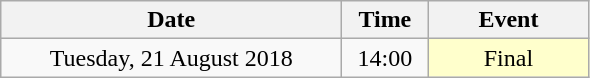<table class = "wikitable" style="text-align:center;">
<tr>
<th width=220>Date</th>
<th width=50>Time</th>
<th width=100>Event</th>
</tr>
<tr>
<td>Tuesday, 21 August 2018</td>
<td>14:00</td>
<td bgcolor=ffffcc>Final</td>
</tr>
</table>
